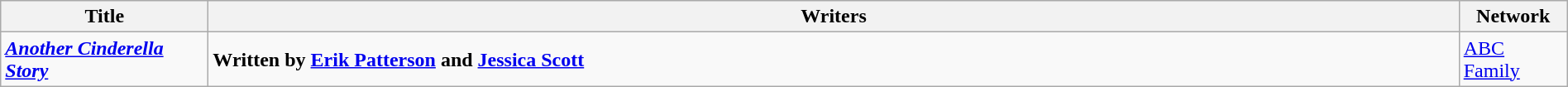<table class="wikitable" style="width:100%;">
<tr>
<th style="width:160px;">Title</th>
<th>Writers</th>
<th style="width:80px;">Network</th>
</tr>
<tr>
<td><strong><em><a href='#'>Another Cinderella Story</a></em></strong></td>
<td><strong>Written by <a href='#'>Erik Patterson</a> and <a href='#'>Jessica Scott</a></strong></td>
<td><a href='#'>ABC Family</a></td>
</tr>
</table>
